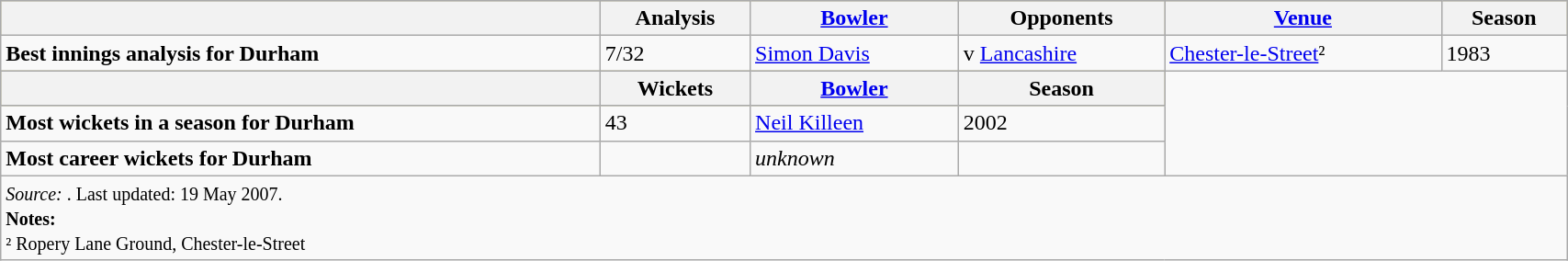<table class="wikitable" width=90%>
<tr bgcolor=#bdb76b>
<th></th>
<th>Analysis</th>
<th><a href='#'>Bowler</a></th>
<th>Opponents</th>
<th><a href='#'>Venue</a></th>
<th>Season</th>
</tr>
<tr>
<td><strong>Best innings analysis for Durham</strong></td>
<td>7/32</td>
<td> <a href='#'>Simon Davis</a></td>
<td>v <a href='#'>Lancashire</a></td>
<td><a href='#'>Chester-le-Street</a>²</td>
<td>1983</td>
</tr>
<tr bgcolor=#bdb76b>
<th></th>
<th>Wickets</th>
<th><a href='#'>Bowler</a></th>
<th>Season</th>
</tr>
<tr>
<td><strong>Most wickets in a season for Durham</strong></td>
<td>43</td>
<td> <a href='#'>Neil Killeen</a></td>
<td>2002</td>
</tr>
<tr>
<td><strong>Most career wickets for Durham</strong></td>
<td></td>
<td><em>unknown</em></td>
<td></td>
</tr>
<tr>
<td colspan=6><small><em>Source: </em>. Last updated: 19 May 2007.<br><strong>Notes:</strong><br>² Ropery Lane Ground, Chester-le-Street</small></td>
</tr>
</table>
